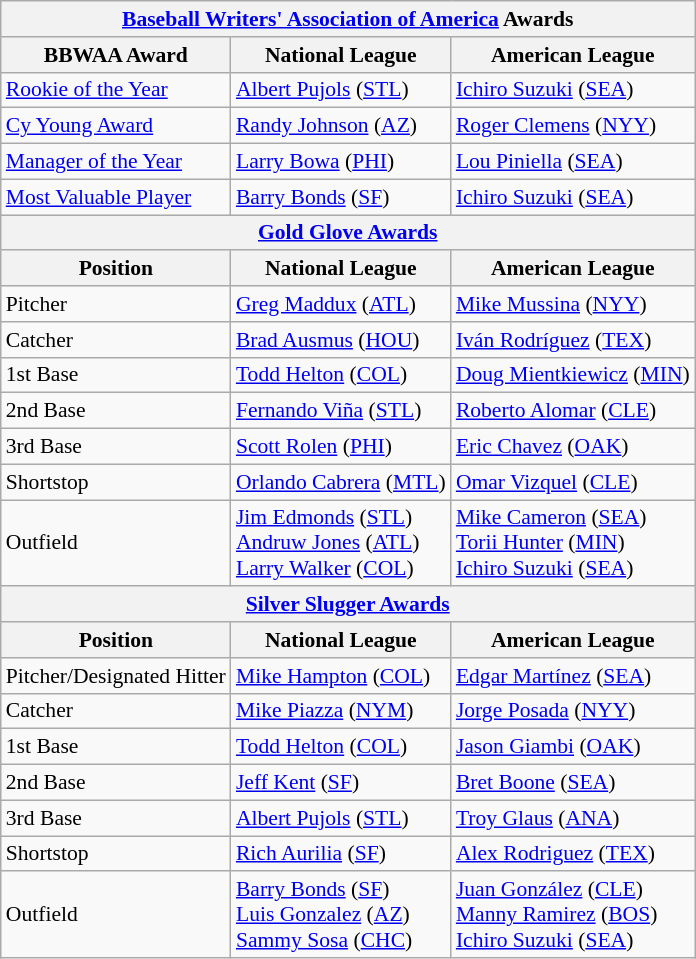<table class="wikitable" style="font-size:90%;">
<tr>
<th colspan="9"><a href='#'>Baseball Writers' Association of America</a> Awards</th>
</tr>
<tr>
<th>BBWAA Award</th>
<th>National League</th>
<th>American League</th>
</tr>
<tr>
<td><a href='#'>Rookie of the Year</a></td>
<td><a href='#'>Albert Pujols</a> (<a href='#'>STL</a>)</td>
<td><a href='#'>Ichiro Suzuki</a> (<a href='#'>SEA</a>)</td>
</tr>
<tr>
<td><a href='#'>Cy Young Award</a></td>
<td><a href='#'>Randy Johnson</a> (<a href='#'>AZ</a>)</td>
<td><a href='#'>Roger Clemens</a> (<a href='#'>NYY</a>)</td>
</tr>
<tr>
<td><a href='#'>Manager of the Year</a></td>
<td><a href='#'>Larry Bowa</a> (<a href='#'>PHI</a>)</td>
<td><a href='#'>Lou Piniella</a> (<a href='#'>SEA</a>)</td>
</tr>
<tr>
<td><a href='#'>Most Valuable Player</a></td>
<td><a href='#'>Barry Bonds</a> (<a href='#'>SF</a>)</td>
<td><a href='#'>Ichiro Suzuki</a> (<a href='#'>SEA</a>)</td>
</tr>
<tr>
<th colspan="9"><a href='#'>Gold Glove Awards</a></th>
</tr>
<tr>
<th>Position</th>
<th>National League</th>
<th>American League</th>
</tr>
<tr>
<td>Pitcher</td>
<td><a href='#'>Greg Maddux</a> (<a href='#'>ATL</a>)</td>
<td><a href='#'>Mike Mussina</a> (<a href='#'>NYY</a>)</td>
</tr>
<tr>
<td>Catcher</td>
<td><a href='#'>Brad Ausmus</a> (<a href='#'>HOU</a>)</td>
<td><a href='#'>Iván Rodríguez</a> (<a href='#'>TEX</a>)</td>
</tr>
<tr>
<td>1st Base</td>
<td><a href='#'>Todd Helton</a> (<a href='#'>COL</a>)</td>
<td><a href='#'>Doug Mientkiewicz</a> (<a href='#'>MIN</a>)</td>
</tr>
<tr>
<td>2nd Base</td>
<td><a href='#'>Fernando Viña</a> (<a href='#'>STL</a>)</td>
<td><a href='#'>Roberto Alomar</a> (<a href='#'>CLE</a>)</td>
</tr>
<tr>
<td>3rd Base</td>
<td><a href='#'>Scott Rolen</a> (<a href='#'>PHI</a>)</td>
<td><a href='#'>Eric Chavez</a> (<a href='#'>OAK</a>)</td>
</tr>
<tr>
<td>Shortstop</td>
<td><a href='#'>Orlando Cabrera</a> (<a href='#'>MTL</a>)</td>
<td><a href='#'>Omar Vizquel</a> (<a href='#'>CLE</a>)</td>
</tr>
<tr>
<td>Outfield</td>
<td><a href='#'>Jim Edmonds</a> (<a href='#'>STL</a>)<br><a href='#'>Andruw Jones</a> (<a href='#'>ATL</a>)<br><a href='#'>Larry Walker</a> (<a href='#'>COL</a>)</td>
<td><a href='#'>Mike Cameron</a> (<a href='#'>SEA</a>)<br><a href='#'>Torii Hunter</a> (<a href='#'>MIN</a>)<br><a href='#'>Ichiro Suzuki</a> (<a href='#'>SEA</a>)</td>
</tr>
<tr>
<th colspan="9"><a href='#'>Silver Slugger Awards</a></th>
</tr>
<tr>
<th>Position</th>
<th>National League</th>
<th>American League</th>
</tr>
<tr>
<td>Pitcher/Designated Hitter</td>
<td><a href='#'>Mike Hampton</a> (<a href='#'>COL</a>)</td>
<td><a href='#'>Edgar Martínez</a> (<a href='#'>SEA</a>)</td>
</tr>
<tr>
<td>Catcher</td>
<td><a href='#'>Mike Piazza</a> (<a href='#'>NYM</a>)</td>
<td><a href='#'>Jorge Posada</a> (<a href='#'>NYY</a>)</td>
</tr>
<tr>
<td>1st Base</td>
<td><a href='#'>Todd Helton</a> (<a href='#'>COL</a>)</td>
<td><a href='#'>Jason Giambi</a> (<a href='#'>OAK</a>)</td>
</tr>
<tr>
<td>2nd Base</td>
<td><a href='#'>Jeff Kent</a> (<a href='#'>SF</a>)</td>
<td><a href='#'>Bret Boone</a> (<a href='#'>SEA</a>)</td>
</tr>
<tr>
<td>3rd Base</td>
<td><a href='#'>Albert Pujols</a> (<a href='#'>STL</a>)</td>
<td><a href='#'>Troy Glaus</a> (<a href='#'>ANA</a>)</td>
</tr>
<tr>
<td>Shortstop</td>
<td><a href='#'>Rich Aurilia</a> (<a href='#'>SF</a>)</td>
<td><a href='#'>Alex Rodriguez</a> (<a href='#'>TEX</a>)</td>
</tr>
<tr>
<td>Outfield</td>
<td><a href='#'>Barry Bonds</a> (<a href='#'>SF</a>)<br><a href='#'>Luis Gonzalez</a> (<a href='#'>AZ</a>)<br><a href='#'>Sammy Sosa</a> (<a href='#'>CHC</a>)</td>
<td><a href='#'>Juan González</a> (<a href='#'>CLE</a>)<br><a href='#'>Manny Ramirez</a> (<a href='#'>BOS</a>)<br><a href='#'>Ichiro Suzuki</a> (<a href='#'>SEA</a>)</td>
</tr>
</table>
